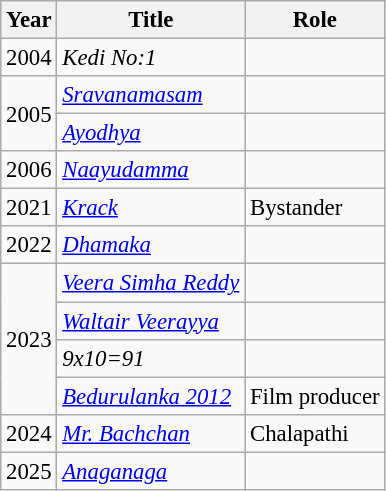<table class="wikitable" style="font-size: 95%;">
<tr>
<th>Year</th>
<th>Title</th>
<th>Role</th>
</tr>
<tr>
<td>2004</td>
<td><em>Kedi No:1</em></td>
<td></td>
</tr>
<tr>
<td rowspan="2">2005</td>
<td><em><a href='#'>Sravanamasam</a></em></td>
<td></td>
</tr>
<tr>
<td><em><a href='#'>Ayodhya</a></em></td>
<td></td>
</tr>
<tr>
<td>2006</td>
<td><em><a href='#'>Naayudamma</a></em></td>
<td></td>
</tr>
<tr>
<td>2021</td>
<td><em><a href='#'>Krack</a></em></td>
<td>Bystander</td>
</tr>
<tr>
<td>2022</td>
<td><em><a href='#'>Dhamaka</a></em></td>
<td></td>
</tr>
<tr>
<td rowspan="4">2023</td>
<td><em><a href='#'>Veera Simha Reddy</a></em></td>
<td></td>
</tr>
<tr>
<td><em><a href='#'>Waltair Veerayya</a></em></td>
<td></td>
</tr>
<tr>
<td><em>9x10=91</em></td>
<td></td>
</tr>
<tr>
<td><em><a href='#'>Bedurulanka 2012</a></em></td>
<td>Film producer</td>
</tr>
<tr>
<td>2024</td>
<td><em><a href='#'>Mr. Bachchan</a></em></td>
<td>Chalapathi</td>
</tr>
<tr>
<td>2025</td>
<td><a href='#'><em>Anaganaga</em></a></td>
<td></td>
</tr>
</table>
